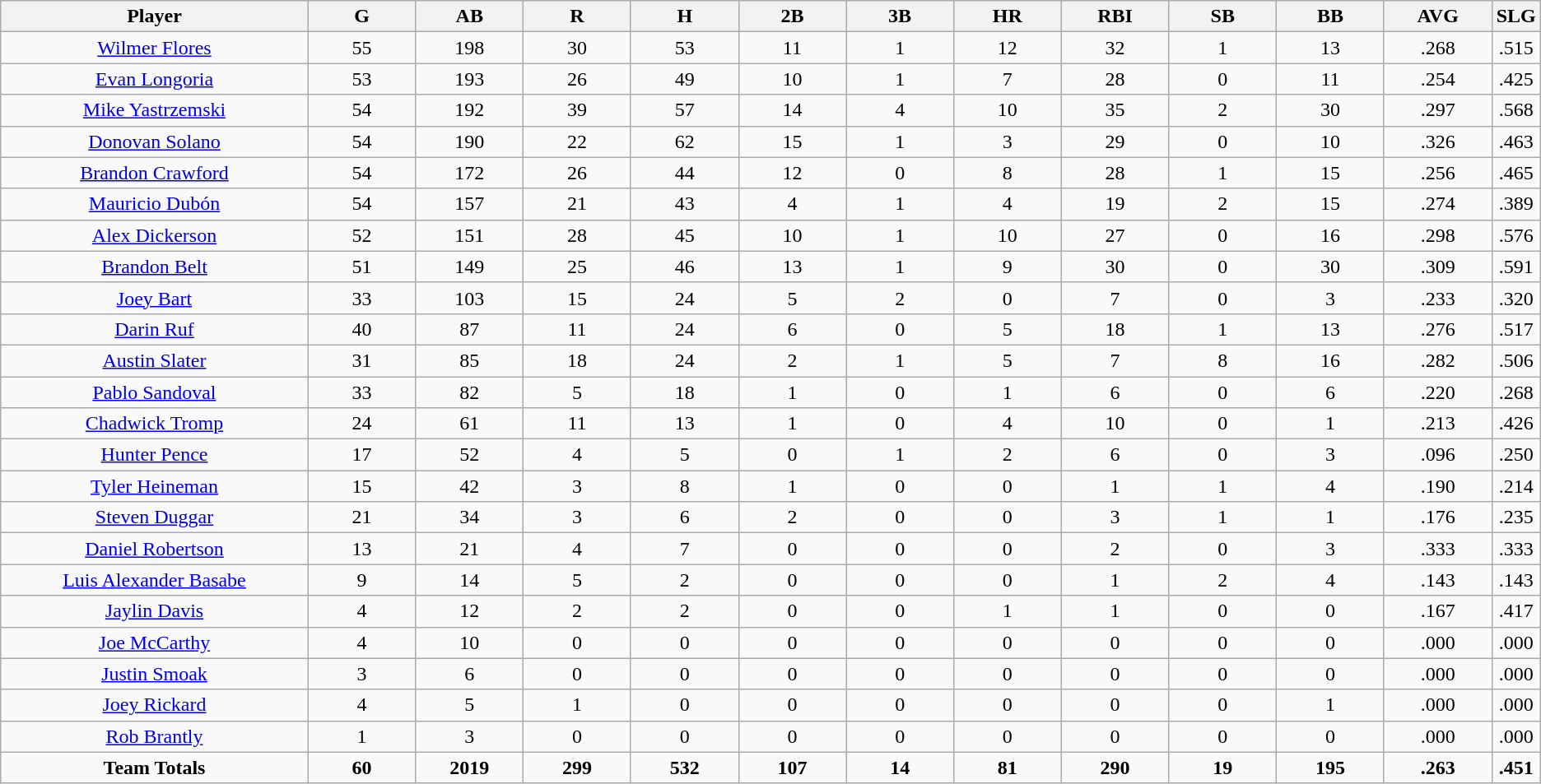<table class=wikitable style="text-align:center">
<tr>
<th bgcolor=#DDDDFF; width="20%">Player</th>
<th bgcolor=#DDDDFF; width="7%">G</th>
<th bgcolor=#DDDDFF; width="7%">AB</th>
<th bgcolor=#DDDDFF; width="7%">R</th>
<th bgcolor=#DDDDFF; width="7%">H</th>
<th bgcolor=#DDDDFF; width="7%">2B</th>
<th bgcolor=#DDDDFF; width="7%">3B</th>
<th bgcolor=#DDDDFF; width="7%">HR</th>
<th bgcolor=#DDDDFF; width="7%">RBI</th>
<th bgcolor=#DDDDFF; width="7%">SB</th>
<th bgcolor=#DDDDFF; width="7%">BB</th>
<th bgcolor=#DDDDFF; width="7%">AVG</th>
<th bgcolor=#DDDDFF; width="7%">SLG</th>
</tr>
<tr>
<td><a href='#'>Wilmer Flores</a></td>
<td>55</td>
<td>198</td>
<td>30</td>
<td>53</td>
<td>11</td>
<td>1</td>
<td>12</td>
<td>32</td>
<td>1</td>
<td>13</td>
<td>.268</td>
<td>.515</td>
</tr>
<tr>
<td><a href='#'>Evan Longoria</a></td>
<td>53</td>
<td>193</td>
<td>26</td>
<td>49</td>
<td>10</td>
<td>1</td>
<td>7</td>
<td>28</td>
<td>0</td>
<td>11</td>
<td>.254</td>
<td>.425</td>
</tr>
<tr>
<td><a href='#'>Mike Yastrzemski</a></td>
<td>54</td>
<td>192</td>
<td>39</td>
<td>57</td>
<td>14</td>
<td>4</td>
<td>10</td>
<td>35</td>
<td>2</td>
<td>30</td>
<td>.297</td>
<td>.568</td>
</tr>
<tr>
<td><a href='#'>Donovan Solano</a></td>
<td>54</td>
<td>190</td>
<td>22</td>
<td>62</td>
<td>15</td>
<td>1</td>
<td>3</td>
<td>29</td>
<td>0</td>
<td>10</td>
<td>.326</td>
<td>.463</td>
</tr>
<tr>
<td><a href='#'>Brandon Crawford</a></td>
<td>54</td>
<td>172</td>
<td>26</td>
<td>44</td>
<td>12</td>
<td>0</td>
<td>8</td>
<td>28</td>
<td>1</td>
<td>15</td>
<td>.256</td>
<td>.465</td>
</tr>
<tr>
<td><a href='#'>Mauricio Dubón</a></td>
<td>54</td>
<td>157</td>
<td>21</td>
<td>43</td>
<td>4</td>
<td>1</td>
<td>4</td>
<td>19</td>
<td>2</td>
<td>15</td>
<td>.274</td>
<td>.389</td>
</tr>
<tr>
<td><a href='#'>Alex Dickerson</a></td>
<td>52</td>
<td>151</td>
<td>28</td>
<td>45</td>
<td>10</td>
<td>1</td>
<td>10</td>
<td>27</td>
<td>0</td>
<td>16</td>
<td>.298</td>
<td>.576</td>
</tr>
<tr>
<td><a href='#'>Brandon Belt</a></td>
<td>51</td>
<td>149</td>
<td>25</td>
<td>46</td>
<td>13</td>
<td>1</td>
<td>9</td>
<td>30</td>
<td>0</td>
<td>30</td>
<td>.309</td>
<td>.591</td>
</tr>
<tr>
<td><a href='#'>Joey Bart</a></td>
<td>33</td>
<td>103</td>
<td>15</td>
<td>24</td>
<td>5</td>
<td>2</td>
<td>0</td>
<td>7</td>
<td>0</td>
<td>3</td>
<td>.233</td>
<td>.320</td>
</tr>
<tr>
<td><a href='#'>Darin Ruf</a></td>
<td>40</td>
<td>87</td>
<td>11</td>
<td>24</td>
<td>6</td>
<td>0</td>
<td>5</td>
<td>18</td>
<td>1</td>
<td>13</td>
<td>.276</td>
<td>.517</td>
</tr>
<tr>
<td><a href='#'>Austin Slater</a></td>
<td>31</td>
<td>85</td>
<td>18</td>
<td>24</td>
<td>2</td>
<td>1</td>
<td>5</td>
<td>7</td>
<td>8</td>
<td>16</td>
<td>.282</td>
<td>.506</td>
</tr>
<tr>
<td><a href='#'>Pablo Sandoval</a></td>
<td>33</td>
<td>82</td>
<td>5</td>
<td>18</td>
<td>1</td>
<td>0</td>
<td>1</td>
<td>6</td>
<td>0</td>
<td>6</td>
<td>.220</td>
<td>.268</td>
</tr>
<tr>
<td><a href='#'>Chadwick Tromp</a></td>
<td>24</td>
<td>61</td>
<td>11</td>
<td>13</td>
<td>1</td>
<td>0</td>
<td>4</td>
<td>10</td>
<td>0</td>
<td>1</td>
<td>.213</td>
<td>.426</td>
</tr>
<tr>
<td><a href='#'>Hunter Pence</a></td>
<td>17</td>
<td>52</td>
<td>4</td>
<td>5</td>
<td>0</td>
<td>1</td>
<td>2</td>
<td>6</td>
<td>0</td>
<td>3</td>
<td>.096</td>
<td>.250</td>
</tr>
<tr>
<td><a href='#'>Tyler Heineman</a></td>
<td>15</td>
<td>42</td>
<td>3</td>
<td>8</td>
<td>1</td>
<td>0</td>
<td>0</td>
<td>1</td>
<td>1</td>
<td>4</td>
<td>.190</td>
<td>.214</td>
</tr>
<tr>
<td><a href='#'>Steven Duggar</a></td>
<td>21</td>
<td>34</td>
<td>3</td>
<td>6</td>
<td>2</td>
<td>0</td>
<td>0</td>
<td>3</td>
<td>1</td>
<td>1</td>
<td>.176</td>
<td>.235</td>
</tr>
<tr>
<td><a href='#'>Daniel Robertson</a></td>
<td>13</td>
<td>21</td>
<td>4</td>
<td>7</td>
<td>0</td>
<td>0</td>
<td>0</td>
<td>2</td>
<td>0</td>
<td>3</td>
<td>.333</td>
<td>.333</td>
</tr>
<tr>
<td><a href='#'>Luis Alexander Basabe</a></td>
<td>9</td>
<td>14</td>
<td>5</td>
<td>2</td>
<td>0</td>
<td>0</td>
<td>0</td>
<td>1</td>
<td>2</td>
<td>4</td>
<td>.143</td>
<td>.143</td>
</tr>
<tr>
<td><a href='#'>Jaylin Davis</a></td>
<td>4</td>
<td>12</td>
<td>2</td>
<td>2</td>
<td>0</td>
<td>0</td>
<td>1</td>
<td>1</td>
<td>0</td>
<td>0</td>
<td>.167</td>
<td>.417</td>
</tr>
<tr>
<td><a href='#'>Joe McCarthy</a></td>
<td>4</td>
<td>10</td>
<td>0</td>
<td>0</td>
<td>0</td>
<td>0</td>
<td>0</td>
<td>0</td>
<td>0</td>
<td>0</td>
<td>.000</td>
<td>.000</td>
</tr>
<tr>
<td><a href='#'>Justin Smoak</a></td>
<td>3</td>
<td>6</td>
<td>0</td>
<td>0</td>
<td>0</td>
<td>0</td>
<td>0</td>
<td>0</td>
<td>0</td>
<td>0</td>
<td>.000</td>
<td>.000</td>
</tr>
<tr>
<td><a href='#'>Joey Rickard</a></td>
<td>4</td>
<td>5</td>
<td>1</td>
<td>0</td>
<td>0</td>
<td>0</td>
<td>0</td>
<td>0</td>
<td>0</td>
<td>1</td>
<td>.000</td>
<td>.000</td>
</tr>
<tr>
<td><a href='#'>Rob Brantly</a></td>
<td>1</td>
<td>3</td>
<td>0</td>
<td>0</td>
<td>0</td>
<td>0</td>
<td>0</td>
<td>0</td>
<td>0</td>
<td>0</td>
<td>.000</td>
<td>.000</td>
</tr>
<tr>
<td><strong>Team Totals</strong></td>
<td><strong>60</strong></td>
<td><strong>2019</strong></td>
<td><strong>299</strong></td>
<td><strong>532</strong></td>
<td><strong>107</strong></td>
<td><strong>14</strong></td>
<td><strong>81</strong></td>
<td><strong>290</strong></td>
<td><strong>19</strong></td>
<td><strong>195</strong></td>
<td><strong>.263</strong></td>
<td><strong>.451</strong></td>
</tr>
</table>
